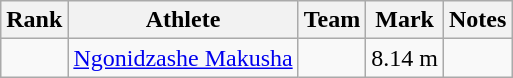<table class="wikitable sortable">
<tr>
<th>Rank</th>
<th>Athlete</th>
<th>Team</th>
<th>Mark</th>
<th>Notes</th>
</tr>
<tr>
<td align=center></td>
<td><a href='#'>Ngonidzashe Makusha</a></td>
<td></td>
<td>8.14 m</td>
<td></td>
</tr>
</table>
